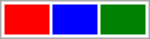<table style=" width: 100px; border: 1px solid #aaaaaa">
<tr>
<td style="background-color:red"> </td>
<td style="background-color:blue"> </td>
<td style="background-color:green"> </td>
</tr>
</table>
